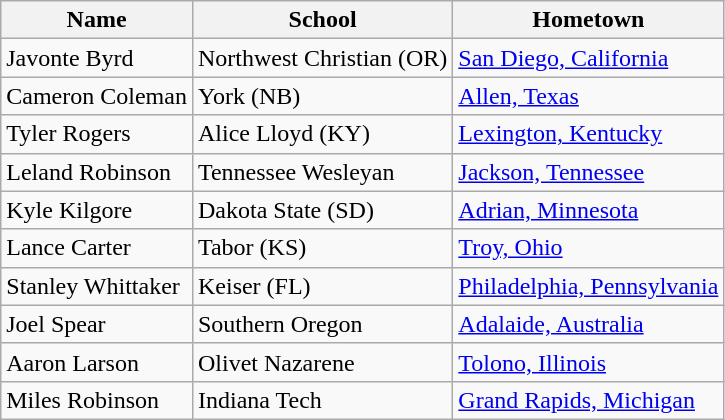<table class="wikitable sortable">
<tr>
<th>Name</th>
<th>School</th>
<th>Hometown</th>
</tr>
<tr>
<td>Javonte Byrd</td>
<td>Northwest Christian (OR)</td>
<td><a href='#'>San Diego, California</a></td>
</tr>
<tr>
<td>Cameron Coleman</td>
<td>York (NB)</td>
<td><a href='#'>Allen, Texas</a></td>
</tr>
<tr>
<td>Tyler Rogers</td>
<td>Alice Lloyd (KY)</td>
<td><a href='#'>Lexington, Kentucky</a></td>
</tr>
<tr>
<td>Leland Robinson</td>
<td>Tennessee Wesleyan</td>
<td><a href='#'>Jackson, Tennessee</a></td>
</tr>
<tr>
<td>Kyle Kilgore</td>
<td>Dakota State (SD)</td>
<td><a href='#'>Adrian, Minnesota</a></td>
</tr>
<tr>
<td>Lance Carter</td>
<td>Tabor (KS)</td>
<td><a href='#'>Troy, Ohio</a></td>
</tr>
<tr>
<td>Stanley Whittaker</td>
<td>Keiser (FL)</td>
<td><a href='#'>Philadelphia, Pennsylvania</a></td>
</tr>
<tr>
<td>Joel Spear</td>
<td>Southern Oregon</td>
<td><a href='#'>Adalaide, Australia</a></td>
</tr>
<tr>
<td>Aaron Larson</td>
<td>Olivet Nazarene</td>
<td><a href='#'>Tolono, Illinois</a></td>
</tr>
<tr>
<td>Miles Robinson</td>
<td>Indiana Tech</td>
<td><a href='#'>Grand Rapids, Michigan</a></td>
</tr>
</table>
